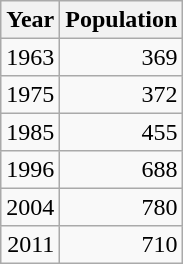<table class="wikitable" style="line-height:1.1em;">
<tr>
<th>Year</th>
<th>Population</th>
</tr>
<tr align="right">
<td>1963</td>
<td>369</td>
</tr>
<tr align="right">
<td>1975</td>
<td>372</td>
</tr>
<tr align="right">
<td>1985</td>
<td>455</td>
</tr>
<tr align="right">
<td>1996</td>
<td>688</td>
</tr>
<tr align="right">
<td>2004</td>
<td>780</td>
</tr>
<tr align="right">
<td>2011</td>
<td>710</td>
</tr>
</table>
